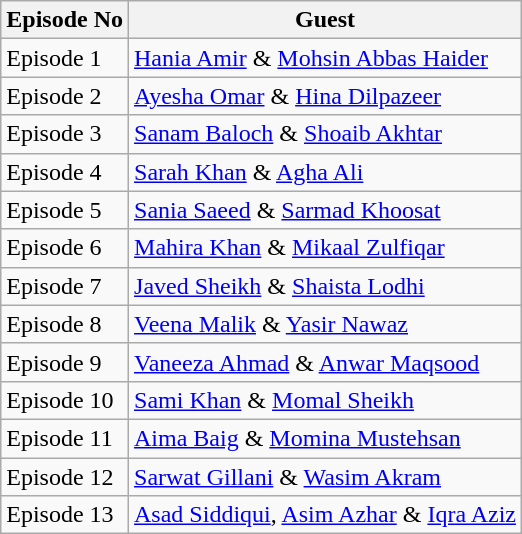<table class="wikitable sortable">
<tr>
<th>Episode No</th>
<th>Guest</th>
</tr>
<tr>
<td>Episode 1</td>
<td><a href='#'>Hania Amir</a> & <a href='#'>Mohsin Abbas Haider</a></td>
</tr>
<tr>
<td>Episode 2</td>
<td><a href='#'>Ayesha Omar</a> & <a href='#'>Hina Dilpazeer</a></td>
</tr>
<tr>
<td>Episode 3</td>
<td><a href='#'>Sanam Baloch</a> & <a href='#'>Shoaib Akhtar</a></td>
</tr>
<tr>
<td>Episode 4</td>
<td><a href='#'>Sarah Khan</a> & <a href='#'>Agha Ali</a></td>
</tr>
<tr>
<td>Episode 5</td>
<td><a href='#'>Sania Saeed</a> & <a href='#'>Sarmad Khoosat</a></td>
</tr>
<tr>
<td>Episode 6</td>
<td><a href='#'>Mahira Khan</a> & <a href='#'>Mikaal Zulfiqar</a></td>
</tr>
<tr>
<td>Episode 7</td>
<td><a href='#'>Javed Sheikh</a> & <a href='#'>Shaista Lodhi</a></td>
</tr>
<tr>
<td>Episode 8</td>
<td><a href='#'>Veena Malik</a> & <a href='#'>Yasir Nawaz</a></td>
</tr>
<tr>
<td>Episode 9</td>
<td><a href='#'>Vaneeza Ahmad</a> & <a href='#'>Anwar Maqsood</a></td>
</tr>
<tr>
<td>Episode 10</td>
<td><a href='#'>Sami Khan</a> & <a href='#'>Momal Sheikh</a></td>
</tr>
<tr>
<td>Episode 11</td>
<td><a href='#'>Aima Baig</a> & <a href='#'>Momina Mustehsan</a></td>
</tr>
<tr>
<td>Episode 12</td>
<td><a href='#'>Sarwat Gillani</a> & <a href='#'>Wasim Akram</a></td>
</tr>
<tr>
<td>Episode 13</td>
<td><a href='#'>Asad Siddiqui</a>, <a href='#'>Asim Azhar</a> & <a href='#'>Iqra Aziz</a></td>
</tr>
</table>
